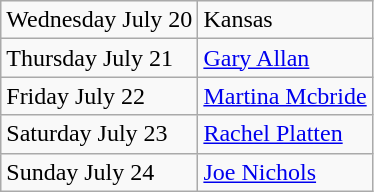<table class="wikitable">
<tr>
<td>Wednesday July 20</td>
<td>Kansas</td>
</tr>
<tr>
<td>Thursday July 21</td>
<td><a href='#'>Gary Allan</a></td>
</tr>
<tr>
<td>Friday July 22</td>
<td><a href='#'>Martina Mcbride</a></td>
</tr>
<tr>
<td>Saturday July 23</td>
<td><a href='#'>Rachel Platten</a></td>
</tr>
<tr>
<td>Sunday July 24</td>
<td><a href='#'>Joe Nichols</a></td>
</tr>
</table>
